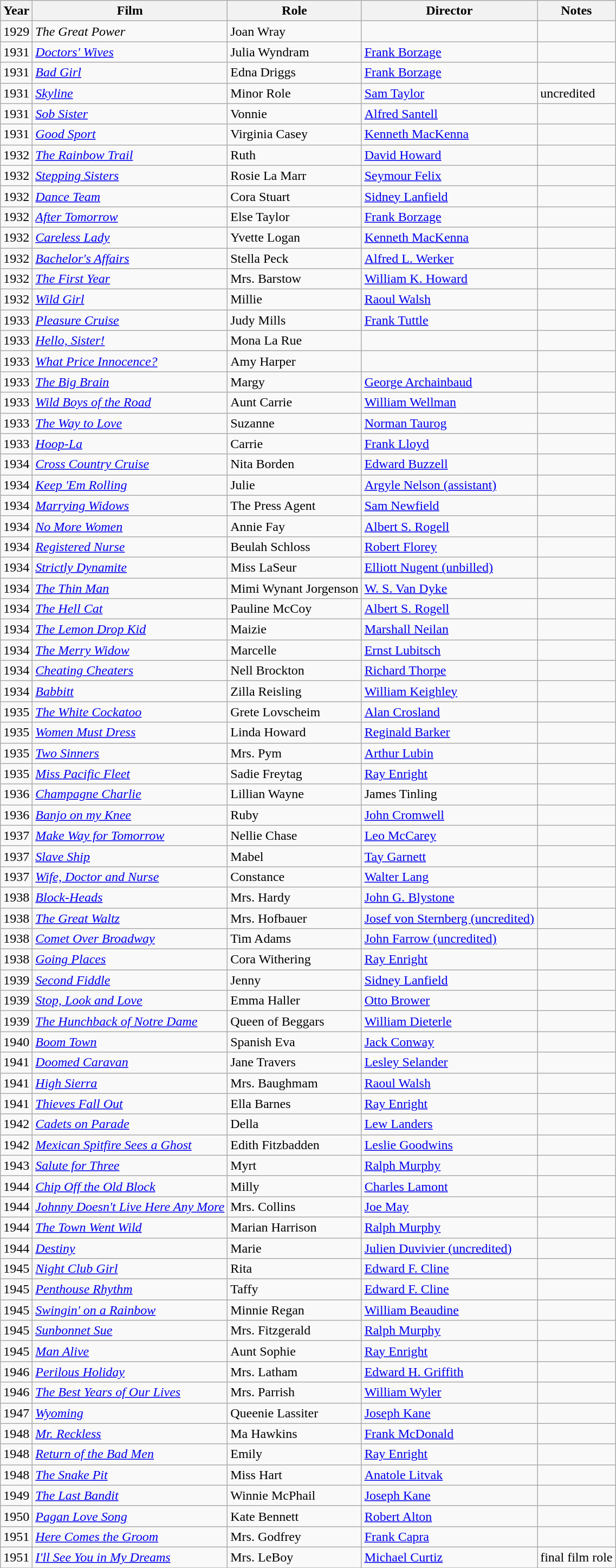<table class="wikitable sortable">
<tr>
<th>Year</th>
<th>Film</th>
<th>Role</th>
<th>Director</th>
<th class="unsortable">Notes</th>
</tr>
<tr>
<td>1929</td>
<td><em>The Great Power</em></td>
<td>Joan Wray</td>
<td></td>
<td></td>
</tr>
<tr>
<td>1931</td>
<td><em><a href='#'>Doctors' Wives</a></em></td>
<td>Julia Wyndram</td>
<td><a href='#'>Frank Borzage</a></td>
<td></td>
</tr>
<tr>
<td>1931</td>
<td><em><a href='#'>Bad Girl</a></em></td>
<td>Edna Driggs</td>
<td><a href='#'>Frank Borzage</a></td>
<td></td>
</tr>
<tr>
<td>1931</td>
<td><em><a href='#'>Skyline</a></em></td>
<td>Minor Role</td>
<td><a href='#'>Sam Taylor</a></td>
<td>uncredited</td>
</tr>
<tr>
<td>1931</td>
<td><em><a href='#'>Sob Sister</a></em></td>
<td>Vonnie</td>
<td><a href='#'>Alfred Santell</a></td>
<td></td>
</tr>
<tr>
<td>1931</td>
<td><em><a href='#'>Good Sport</a></em></td>
<td>Virginia Casey</td>
<td><a href='#'>Kenneth MacKenna</a></td>
<td></td>
</tr>
<tr>
<td>1932</td>
<td><em><a href='#'>The Rainbow Trail</a></em></td>
<td>Ruth</td>
<td><a href='#'>David Howard</a></td>
<td></td>
</tr>
<tr>
<td>1932</td>
<td><em><a href='#'>Stepping Sisters</a></em></td>
<td>Rosie La Marr</td>
<td><a href='#'>Seymour Felix</a></td>
<td></td>
</tr>
<tr>
<td>1932</td>
<td><em><a href='#'>Dance Team</a></em></td>
<td>Cora Stuart</td>
<td><a href='#'>Sidney Lanfield</a></td>
<td></td>
</tr>
<tr>
<td>1932</td>
<td><em><a href='#'>After Tomorrow</a></em></td>
<td>Else Taylor</td>
<td><a href='#'>Frank Borzage</a></td>
<td></td>
</tr>
<tr>
<td>1932</td>
<td><em><a href='#'>Careless Lady</a></em></td>
<td>Yvette Logan</td>
<td><a href='#'>Kenneth MacKenna</a></td>
<td></td>
</tr>
<tr>
<td>1932</td>
<td><em><a href='#'>Bachelor's Affairs</a></em></td>
<td>Stella Peck</td>
<td><a href='#'>Alfred L. Werker</a></td>
<td></td>
</tr>
<tr>
<td>1932</td>
<td><em><a href='#'>The First Year</a></em></td>
<td>Mrs. Barstow</td>
<td><a href='#'>William K. Howard</a></td>
<td></td>
</tr>
<tr>
<td>1932</td>
<td><em><a href='#'>Wild Girl</a></em></td>
<td>Millie</td>
<td><a href='#'>Raoul Walsh</a></td>
<td></td>
</tr>
<tr>
<td>1933</td>
<td><em><a href='#'>Pleasure Cruise</a></em></td>
<td>Judy Mills</td>
<td><a href='#'>Frank Tuttle</a></td>
<td></td>
</tr>
<tr>
<td>1933</td>
<td><em><a href='#'>Hello, Sister!</a></em></td>
<td>Mona La Rue</td>
<td></td>
<td></td>
</tr>
<tr>
<td>1933</td>
<td><em><a href='#'>What Price Innocence?</a></em></td>
<td>Amy Harper</td>
<td></td>
<td></td>
</tr>
<tr>
<td>1933</td>
<td><em><a href='#'>The Big Brain</a></em></td>
<td>Margy</td>
<td><a href='#'>George Archainbaud</a></td>
<td></td>
</tr>
<tr>
<td>1933</td>
<td><em><a href='#'>Wild Boys of the Road</a></em></td>
<td>Aunt Carrie</td>
<td><a href='#'>William Wellman</a></td>
<td></td>
</tr>
<tr>
<td>1933</td>
<td><em><a href='#'>The Way to Love</a></em></td>
<td>Suzanne</td>
<td><a href='#'>Norman Taurog</a></td>
<td></td>
</tr>
<tr>
<td>1933</td>
<td><em><a href='#'>Hoop-La</a></em></td>
<td>Carrie</td>
<td><a href='#'>Frank Lloyd</a></td>
<td></td>
</tr>
<tr>
<td>1934</td>
<td><em><a href='#'>Cross Country Cruise</a></em></td>
<td>Nita Borden</td>
<td><a href='#'>Edward Buzzell</a></td>
<td></td>
</tr>
<tr>
<td>1934</td>
<td><em><a href='#'>Keep 'Em Rolling</a></em></td>
<td>Julie</td>
<td><a href='#'>Argyle Nelson (assistant)</a></td>
<td></td>
</tr>
<tr>
<td>1934</td>
<td><em><a href='#'>Marrying Widows</a></em></td>
<td>The Press Agent</td>
<td><a href='#'>Sam Newfield</a></td>
<td></td>
</tr>
<tr>
<td>1934</td>
<td><em><a href='#'>No More Women</a></em></td>
<td>Annie Fay</td>
<td><a href='#'>Albert S. Rogell</a></td>
<td></td>
</tr>
<tr>
<td>1934</td>
<td><em><a href='#'>Registered Nurse</a></em></td>
<td>Beulah Schloss</td>
<td><a href='#'>Robert Florey</a></td>
<td></td>
</tr>
<tr>
<td>1934</td>
<td><em><a href='#'>Strictly Dynamite</a></em></td>
<td>Miss LaSeur</td>
<td><a href='#'>Elliott Nugent (unbilled)</a></td>
<td></td>
</tr>
<tr>
<td>1934</td>
<td><em><a href='#'>The Thin Man</a></em></td>
<td>Mimi Wynant Jorgenson</td>
<td><a href='#'>W. S. Van Dyke</a></td>
<td></td>
</tr>
<tr>
<td>1934</td>
<td><em><a href='#'>The Hell Cat</a></em></td>
<td>Pauline McCoy</td>
<td><a href='#'>Albert S. Rogell</a></td>
<td></td>
</tr>
<tr>
<td>1934</td>
<td><em><a href='#'>The Lemon Drop Kid</a></em></td>
<td>Maizie</td>
<td><a href='#'>Marshall Neilan</a></td>
<td></td>
</tr>
<tr>
<td>1934</td>
<td><em><a href='#'>The Merry Widow</a></em></td>
<td>Marcelle</td>
<td><a href='#'>Ernst Lubitsch</a></td>
<td></td>
</tr>
<tr>
<td>1934</td>
<td><em><a href='#'>Cheating Cheaters</a></em></td>
<td>Nell Brockton</td>
<td><a href='#'>Richard Thorpe</a></td>
<td></td>
</tr>
<tr>
<td>1934</td>
<td><em><a href='#'>Babbitt</a></em></td>
<td>Zilla Reisling</td>
<td><a href='#'>William Keighley</a></td>
<td></td>
</tr>
<tr>
<td>1935</td>
<td><em><a href='#'>The White Cockatoo</a></em></td>
<td>Grete Lovscheim</td>
<td><a href='#'>Alan Crosland</a></td>
<td></td>
</tr>
<tr>
<td>1935</td>
<td><em><a href='#'>Women Must Dress</a></em></td>
<td>Linda Howard</td>
<td><a href='#'>Reginald Barker</a></td>
<td></td>
</tr>
<tr>
<td>1935</td>
<td><em><a href='#'>Two Sinners</a></em></td>
<td>Mrs. Pym</td>
<td><a href='#'>Arthur Lubin</a></td>
<td></td>
</tr>
<tr>
<td>1935</td>
<td><em><a href='#'>Miss Pacific Fleet</a></em></td>
<td>Sadie Freytag</td>
<td><a href='#'>Ray Enright</a></td>
<td></td>
</tr>
<tr>
<td>1936</td>
<td><em><a href='#'>Champagne Charlie</a></em></td>
<td>Lillian Wayne</td>
<td>James Tinling</td>
<td></td>
</tr>
<tr>
<td>1936</td>
<td><em><a href='#'>Banjo on my Knee</a></em></td>
<td>Ruby</td>
<td><a href='#'>John Cromwell</a></td>
<td></td>
</tr>
<tr>
<td>1937</td>
<td><em><a href='#'>Make Way for Tomorrow</a></em></td>
<td>Nellie Chase</td>
<td><a href='#'>Leo McCarey</a></td>
<td></td>
</tr>
<tr>
<td>1937</td>
<td><em><a href='#'>Slave Ship</a></em></td>
<td>Mabel</td>
<td><a href='#'>Tay Garnett</a></td>
<td></td>
</tr>
<tr>
<td>1937</td>
<td><em><a href='#'>Wife, Doctor and Nurse</a></em></td>
<td>Constance</td>
<td><a href='#'>Walter Lang</a></td>
<td></td>
</tr>
<tr>
<td>1938</td>
<td><em><a href='#'>Block-Heads</a></em></td>
<td>Mrs. Hardy</td>
<td><a href='#'>John G. Blystone</a></td>
<td></td>
</tr>
<tr>
<td>1938</td>
<td><em><a href='#'>The Great Waltz</a></em></td>
<td>Mrs. Hofbauer</td>
<td><a href='#'>Josef von Sternberg (uncredited)</a></td>
<td></td>
</tr>
<tr>
<td>1938</td>
<td><em><a href='#'>Comet Over Broadway</a></em></td>
<td>Tim Adams</td>
<td><a href='#'>John Farrow (uncredited)</a></td>
<td></td>
</tr>
<tr>
<td>1938</td>
<td><em><a href='#'>Going Places</a></em></td>
<td>Cora Withering</td>
<td><a href='#'>Ray Enright</a></td>
<td></td>
</tr>
<tr>
<td>1939</td>
<td><em><a href='#'>Second Fiddle</a></em></td>
<td>Jenny</td>
<td><a href='#'>Sidney Lanfield</a></td>
<td></td>
</tr>
<tr>
<td>1939</td>
<td><em><a href='#'>Stop, Look and Love</a></em></td>
<td>Emma Haller</td>
<td><a href='#'>Otto Brower</a></td>
<td></td>
</tr>
<tr>
<td>1939</td>
<td><em><a href='#'>The Hunchback of Notre Dame</a></em></td>
<td>Queen of Beggars</td>
<td><a href='#'>William Dieterle</a></td>
<td></td>
</tr>
<tr>
<td>1940</td>
<td><em><a href='#'>Boom Town</a></em></td>
<td>Spanish Eva</td>
<td><a href='#'>Jack Conway</a></td>
<td></td>
</tr>
<tr>
<td>1941</td>
<td><em><a href='#'>Doomed Caravan</a></em></td>
<td>Jane Travers</td>
<td><a href='#'>Lesley Selander</a></td>
<td></td>
</tr>
<tr>
<td>1941</td>
<td><em><a href='#'>High Sierra</a></em></td>
<td>Mrs. Baughmam</td>
<td><a href='#'>Raoul Walsh</a></td>
<td></td>
</tr>
<tr>
<td>1941</td>
<td><em><a href='#'>Thieves Fall Out</a></em></td>
<td>Ella Barnes</td>
<td><a href='#'>Ray Enright</a></td>
<td></td>
</tr>
<tr>
<td>1942</td>
<td><em><a href='#'>Cadets on Parade</a></em></td>
<td>Della</td>
<td><a href='#'>Lew Landers</a></td>
<td></td>
</tr>
<tr>
<td>1942</td>
<td><em><a href='#'>Mexican Spitfire Sees a Ghost</a></em></td>
<td>Edith Fitzbadden</td>
<td><a href='#'>Leslie Goodwins</a></td>
<td></td>
</tr>
<tr>
<td>1943</td>
<td><em><a href='#'>Salute for Three</a></em></td>
<td>Myrt</td>
<td><a href='#'>Ralph Murphy</a></td>
<td></td>
</tr>
<tr>
<td>1944</td>
<td><em><a href='#'>Chip Off the Old Block</a></em></td>
<td>Milly</td>
<td><a href='#'>Charles Lamont</a></td>
<td></td>
</tr>
<tr>
<td>1944</td>
<td><em><a href='#'>Johnny Doesn't Live Here Any More</a></em></td>
<td>Mrs. Collins</td>
<td><a href='#'>Joe May</a></td>
<td></td>
</tr>
<tr>
<td>1944</td>
<td><em><a href='#'>The Town Went Wild</a></em></td>
<td>Marian Harrison</td>
<td><a href='#'>Ralph Murphy</a></td>
<td></td>
</tr>
<tr>
<td>1944</td>
<td><em><a href='#'>Destiny</a></em></td>
<td>Marie</td>
<td><a href='#'>Julien Duvivier (uncredited)</a></td>
<td></td>
</tr>
<tr>
<td>1945</td>
<td><em><a href='#'>Night Club Girl</a></em></td>
<td>Rita</td>
<td><a href='#'>Edward F. Cline</a></td>
<td></td>
</tr>
<tr>
<td>1945</td>
<td><em><a href='#'>Penthouse Rhythm</a></em></td>
<td>Taffy</td>
<td><a href='#'>Edward F. Cline</a></td>
<td></td>
</tr>
<tr>
<td>1945</td>
<td><em><a href='#'>Swingin' on a Rainbow</a></em></td>
<td>Minnie Regan</td>
<td><a href='#'>William Beaudine</a></td>
<td></td>
</tr>
<tr>
<td>1945</td>
<td><em><a href='#'>Sunbonnet Sue</a></em></td>
<td>Mrs. Fitzgerald</td>
<td><a href='#'>Ralph Murphy</a></td>
<td></td>
</tr>
<tr>
<td>1945</td>
<td><em><a href='#'>Man Alive</a></em></td>
<td>Aunt Sophie</td>
<td><a href='#'>Ray Enright</a></td>
<td></td>
</tr>
<tr>
<td>1946</td>
<td><em><a href='#'>Perilous Holiday</a></em></td>
<td>Mrs. Latham</td>
<td><a href='#'>Edward H. Griffith</a></td>
<td></td>
</tr>
<tr>
<td>1946</td>
<td><em><a href='#'>The Best Years of Our Lives</a></em></td>
<td>Mrs. Parrish</td>
<td><a href='#'>William Wyler</a></td>
<td></td>
</tr>
<tr>
<td>1947</td>
<td><em><a href='#'>Wyoming</a></em></td>
<td>Queenie Lassiter</td>
<td><a href='#'>Joseph Kane</a></td>
<td></td>
</tr>
<tr>
<td>1948</td>
<td><em><a href='#'>Mr. Reckless</a></em></td>
<td>Ma Hawkins</td>
<td><a href='#'>Frank McDonald</a></td>
<td></td>
</tr>
<tr>
<td>1948</td>
<td><em><a href='#'>Return of the Bad Men</a></em></td>
<td>Emily</td>
<td><a href='#'>Ray Enright</a></td>
<td></td>
</tr>
<tr>
<td>1948</td>
<td><em><a href='#'>The Snake Pit</a></em></td>
<td>Miss Hart</td>
<td><a href='#'>Anatole Litvak</a></td>
<td></td>
</tr>
<tr>
<td>1949</td>
<td><em><a href='#'>The Last Bandit</a></em></td>
<td>Winnie McPhail</td>
<td><a href='#'>Joseph Kane</a></td>
<td></td>
</tr>
<tr>
<td>1950</td>
<td><em><a href='#'>Pagan Love Song</a></em></td>
<td>Kate Bennett</td>
<td><a href='#'>Robert Alton</a></td>
<td></td>
</tr>
<tr>
<td>1951</td>
<td><em><a href='#'>Here Comes the Groom</a></em></td>
<td>Mrs. Godfrey</td>
<td><a href='#'>Frank Capra</a></td>
<td></td>
</tr>
<tr>
<td>1951</td>
<td><em><a href='#'>I'll See You in My Dreams</a></em></td>
<td>Mrs. LeBoy</td>
<td><a href='#'>Michael Curtiz</a></td>
<td>final film role</td>
</tr>
<tr>
</tr>
</table>
